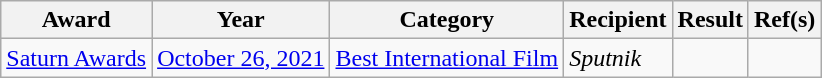<table class="wikitable plainrowheaders sortable">
<tr>
<th scope="col">Award</th>
<th scope="col">Year</th>
<th scope="col">Category</th>
<th scope="col">Recipient</th>
<th scope="col">Result</th>
<th scope="col">Ref(s)</th>
</tr>
<tr>
<td><a href='#'>Saturn Awards</a></td>
<td><a href='#'>October 26, 2021</a></td>
<td><a href='#'>Best International Film</a></td>
<td><em>Sputnik</em></td>
<td></td>
<td></td>
</tr>
</table>
